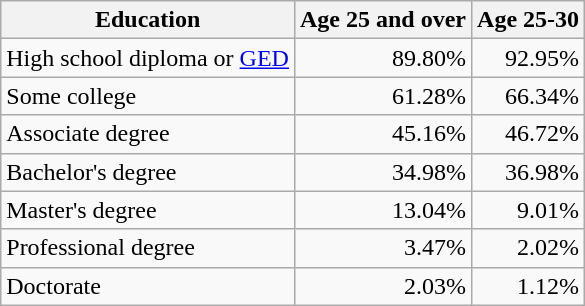<table class=wikitable>
<tr>
<th>Education</th>
<th>Age 25 and over</th>
<th>Age 25-30</th>
</tr>
<tr>
<td>High school diploma or <a href='#'>GED</a></td>
<td align=right>89.80%</td>
<td align=right>92.95%</td>
</tr>
<tr>
<td>Some college</td>
<td align=right>61.28%</td>
<td align=right>66.34%</td>
</tr>
<tr>
<td>Associate degree</td>
<td align=right>45.16%</td>
<td align=right>46.72%</td>
</tr>
<tr>
<td>Bachelor's degree</td>
<td align=right>34.98%</td>
<td align=right>36.98%</td>
</tr>
<tr>
<td>Master's degree</td>
<td align=right>13.04%</td>
<td align=right>9.01%</td>
</tr>
<tr>
<td>Professional degree</td>
<td align=right>3.47%</td>
<td align=right>2.02%</td>
</tr>
<tr>
<td>Doctorate</td>
<td align=right>2.03%</td>
<td align=right>1.12%</td>
</tr>
</table>
